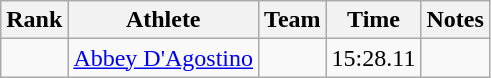<table class="wikitable sortable">
<tr>
<th>Rank</th>
<th>Athlete</th>
<th>Team</th>
<th>Time</th>
<th>Notes</th>
</tr>
<tr>
<td align=center></td>
<td><a href='#'>Abbey D'Agostino</a></td>
<td></td>
<td>15:28.11</td>
<td></td>
</tr>
</table>
